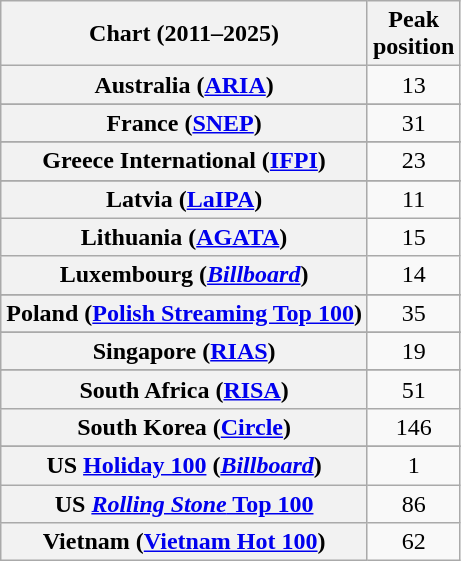<table class="wikitable sortable plainrowheaders" style="text-align:center">
<tr>
<th scope="col">Chart (2011–2025)</th>
<th scope="col">Peak<br>position</th>
</tr>
<tr>
<th scope="row">Australia (<a href='#'>ARIA</a>)</th>
<td>13</td>
</tr>
<tr>
</tr>
<tr>
</tr>
<tr>
</tr>
<tr>
</tr>
<tr>
</tr>
<tr>
</tr>
<tr>
</tr>
<tr>
</tr>
<tr>
</tr>
<tr>
</tr>
<tr>
<th scope="row">France (<a href='#'>SNEP</a>)</th>
<td>31</td>
</tr>
<tr>
</tr>
<tr>
</tr>
<tr>
<th scope="row">Greece International (<a href='#'>IFPI</a>)</th>
<td>23</td>
</tr>
<tr>
</tr>
<tr>
</tr>
<tr>
</tr>
<tr>
</tr>
<tr>
</tr>
<tr>
</tr>
<tr>
<th scope="row">Latvia (<a href='#'>LaIPA</a>)</th>
<td>11</td>
</tr>
<tr>
<th scope="row">Lithuania (<a href='#'>AGATA</a>)</th>
<td>15</td>
</tr>
<tr>
<th scope="row">Luxembourg (<em><a href='#'>Billboard</a></em>)</th>
<td>14</td>
</tr>
<tr>
</tr>
<tr>
</tr>
<tr>
</tr>
<tr>
</tr>
<tr>
<th scope="row">Poland (<a href='#'>Polish Streaming Top 100</a>)</th>
<td>35</td>
</tr>
<tr>
</tr>
<tr>
</tr>
<tr>
<th scope="row">Singapore (<a href='#'>RIAS</a>)</th>
<td>19</td>
</tr>
<tr>
</tr>
<tr>
<th scope="row">South Africa (<a href='#'>RISA</a>)</th>
<td>51</td>
</tr>
<tr>
<th scope="row">South Korea (<a href='#'>Circle</a>)</th>
<td>146</td>
</tr>
<tr>
</tr>
<tr>
</tr>
<tr>
</tr>
<tr>
</tr>
<tr>
</tr>
<tr>
</tr>
<tr>
</tr>
<tr>
<th scope="row">US <a href='#'>Holiday 100</a> (<em><a href='#'>Billboard</a></em>)</th>
<td>1</td>
</tr>
<tr>
<th scope="row">US <a href='#'><em>Rolling Stone</em> Top 100</a></th>
<td>86</td>
</tr>
<tr>
<th scope="row">Vietnam (<a href='#'>Vietnam Hot 100</a>)</th>
<td>62</td>
</tr>
</table>
